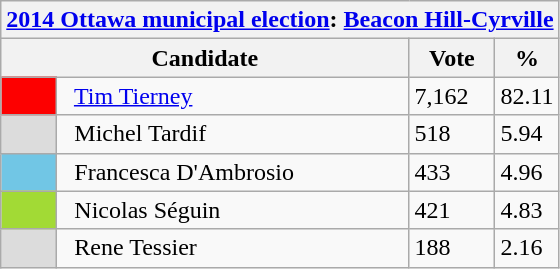<table class="wikitable">
<tr>
<th colspan="4"><a href='#'>2014 Ottawa municipal election</a>: <a href='#'>Beacon Hill-Cyrville</a></th>
</tr>
<tr>
<th bgcolor="#DDDDFF" width="230px" colspan="2">Candidate</th>
<th bgcolor="#DDDDFF" width="50px">Vote</th>
<th bgcolor="#DDDDFF" width="30px">%</th>
</tr>
<tr>
<td bgcolor=#FD0000 width="30px"> </td>
<td>  <a href='#'>Tim Tierney</a></td>
<td>7,162</td>
<td>82.11</td>
</tr>
<tr>
<td bgcolor=#DCDCDC width="30px"> </td>
<td>  Michel Tardif</td>
<td>518</td>
<td>5.94</td>
</tr>
<tr>
<td bgcolor=#71C6E5 width="30px"> </td>
<td>  Francesca D'Ambrosio</td>
<td>433</td>
<td>4.96</td>
</tr>
<tr>
<td bgcolor=#A2DA35 width="30px"> </td>
<td>  Nicolas Séguin</td>
<td>421</td>
<td>4.83</td>
</tr>
<tr>
<td bgcolor=#DCDCDC width="30px"> </td>
<td>  Rene Tessier</td>
<td>188</td>
<td>2.16</td>
</tr>
</table>
